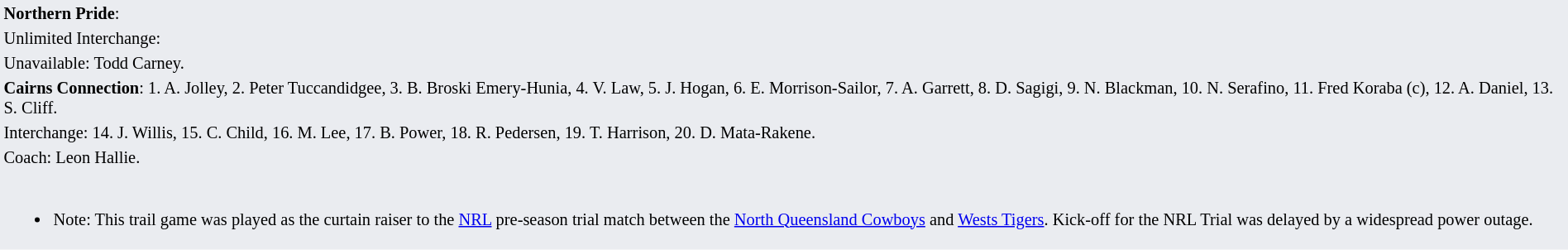<table style="background:#eaecf0; font-size:85%; width:100%;">
<tr>
<td><strong>Northern Pride</strong>:             </td>
</tr>
<tr>
<td>Unlimited Interchange:       </td>
</tr>
<tr>
<td>Unavailable: Todd Carney.</td>
</tr>
<tr>
<td><strong>Cairns Connection</strong>: 1. A. Jolley, 2. Peter Tuccandidgee, 3. B. Broski Emery-Hunia, 4. V. Law, 5. J. Hogan, 6. E. Morrison-Sailor, 7. A. Garrett, 8. D. Sagigi, 9. N. Blackman, 10. N. Serafino, 11. Fred Koraba (c), 12. A. Daniel, 13. S. Cliff.</td>
</tr>
<tr>
<td>Interchange: 14. J. Willis, 15. C. Child, 16. M. Lee, 17. B. Power, 18. R. Pedersen, 19. T. Harrison, 20. D. Mata-Rakene.</td>
</tr>
<tr>
<td>Coach: Leon Hallie.</td>
</tr>
<tr>
<td><br><ul><li>Note: This trail game was played as the curtain raiser to the <a href='#'>NRL</a> pre-season trial match between the <a href='#'>North Queensland Cowboys</a> and <a href='#'>Wests Tigers</a>. Kick-off for the NRL Trial was delayed by a widespread power outage.</li></ul></td>
</tr>
</table>
